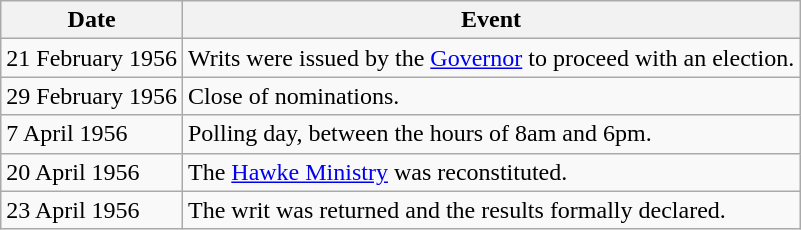<table class="wikitable">
<tr>
<th>Date</th>
<th>Event</th>
</tr>
<tr>
<td>21 February 1956</td>
<td>Writs were issued by the <a href='#'>Governor</a> to proceed with an election.</td>
</tr>
<tr>
<td>29 February 1956</td>
<td>Close of nominations.</td>
</tr>
<tr>
<td>7 April 1956</td>
<td>Polling day, between the hours of 8am and 6pm.</td>
</tr>
<tr>
<td>20 April 1956</td>
<td>The <a href='#'>Hawke Ministry</a> was reconstituted.</td>
</tr>
<tr>
<td>23 April 1956</td>
<td>The writ was returned and the results formally declared.</td>
</tr>
</table>
